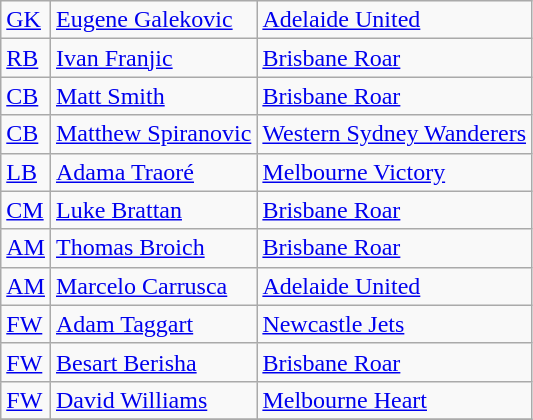<table class="wikitable">
<tr>
<td><a href='#'>GK</a></td>
<td> <a href='#'>Eugene Galekovic</a></td>
<td><a href='#'>Adelaide United</a></td>
</tr>
<tr>
<td><a href='#'>RB</a></td>
<td> <a href='#'>Ivan Franjic</a></td>
<td><a href='#'>Brisbane Roar</a></td>
</tr>
<tr>
<td><a href='#'>CB</a></td>
<td> <a href='#'>Matt Smith</a></td>
<td><a href='#'>Brisbane Roar</a></td>
</tr>
<tr>
<td><a href='#'>CB</a></td>
<td> <a href='#'>Matthew Spiranovic</a></td>
<td><a href='#'>Western Sydney Wanderers</a></td>
</tr>
<tr>
<td><a href='#'>LB</a></td>
<td> <a href='#'>Adama Traoré</a></td>
<td><a href='#'>Melbourne Victory</a></td>
</tr>
<tr>
<td><a href='#'>CM</a></td>
<td> <a href='#'>Luke Brattan</a></td>
<td><a href='#'>Brisbane Roar</a></td>
</tr>
<tr>
<td><a href='#'>AM</a></td>
<td> <a href='#'>Thomas Broich</a></td>
<td><a href='#'>Brisbane Roar</a></td>
</tr>
<tr>
<td><a href='#'>AM</a></td>
<td> <a href='#'>Marcelo Carrusca</a></td>
<td><a href='#'>Adelaide United</a></td>
</tr>
<tr>
<td><a href='#'>FW</a></td>
<td> <a href='#'>Adam Taggart</a></td>
<td><a href='#'>Newcastle Jets</a></td>
</tr>
<tr>
<td><a href='#'>FW</a></td>
<td> <a href='#'>Besart Berisha</a></td>
<td><a href='#'>Brisbane Roar</a></td>
</tr>
<tr>
<td><a href='#'>FW</a></td>
<td> <a href='#'>David Williams</a></td>
<td><a href='#'>Melbourne Heart</a></td>
</tr>
<tr>
</tr>
</table>
